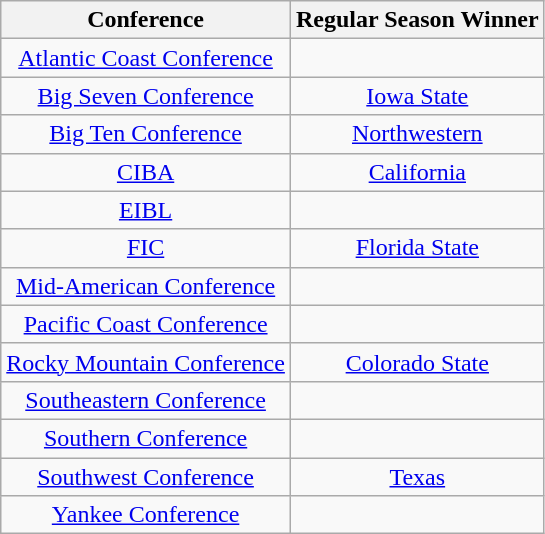<table class="wikitable" style="text-align:center;">
<tr>
<th>Conference</th>
<th>Regular Season Winner</th>
</tr>
<tr>
<td><a href='#'>Atlantic Coast Conference</a></td>
<td></td>
</tr>
<tr>
<td><a href='#'>Big Seven Conference</a></td>
<td><a href='#'>Iowa State</a></td>
</tr>
<tr>
<td><a href='#'>Big Ten Conference</a></td>
<td><a href='#'>Northwestern</a></td>
</tr>
<tr>
<td><a href='#'>CIBA</a></td>
<td><a href='#'>California</a><br></td>
</tr>
<tr>
<td><a href='#'>EIBL</a></td>
<td></td>
</tr>
<tr>
<td><a href='#'>FIC</a></td>
<td><a href='#'>Florida State</a></td>
</tr>
<tr>
<td><a href='#'>Mid-American Conference</a></td>
<td></td>
</tr>
<tr>
<td><a href='#'>Pacific Coast Conference</a></td>
<td></td>
</tr>
<tr>
<td><a href='#'>Rocky Mountain Conference</a></td>
<td><a href='#'>Colorado State</a></td>
</tr>
<tr>
<td><a href='#'>Southeastern Conference</a></td>
<td></td>
</tr>
<tr>
<td><a href='#'>Southern Conference</a></td>
<td></td>
</tr>
<tr>
<td><a href='#'>Southwest Conference</a></td>
<td><a href='#'>Texas</a></td>
</tr>
<tr>
<td><a href='#'>Yankee Conference</a></td>
<td></td>
</tr>
</table>
